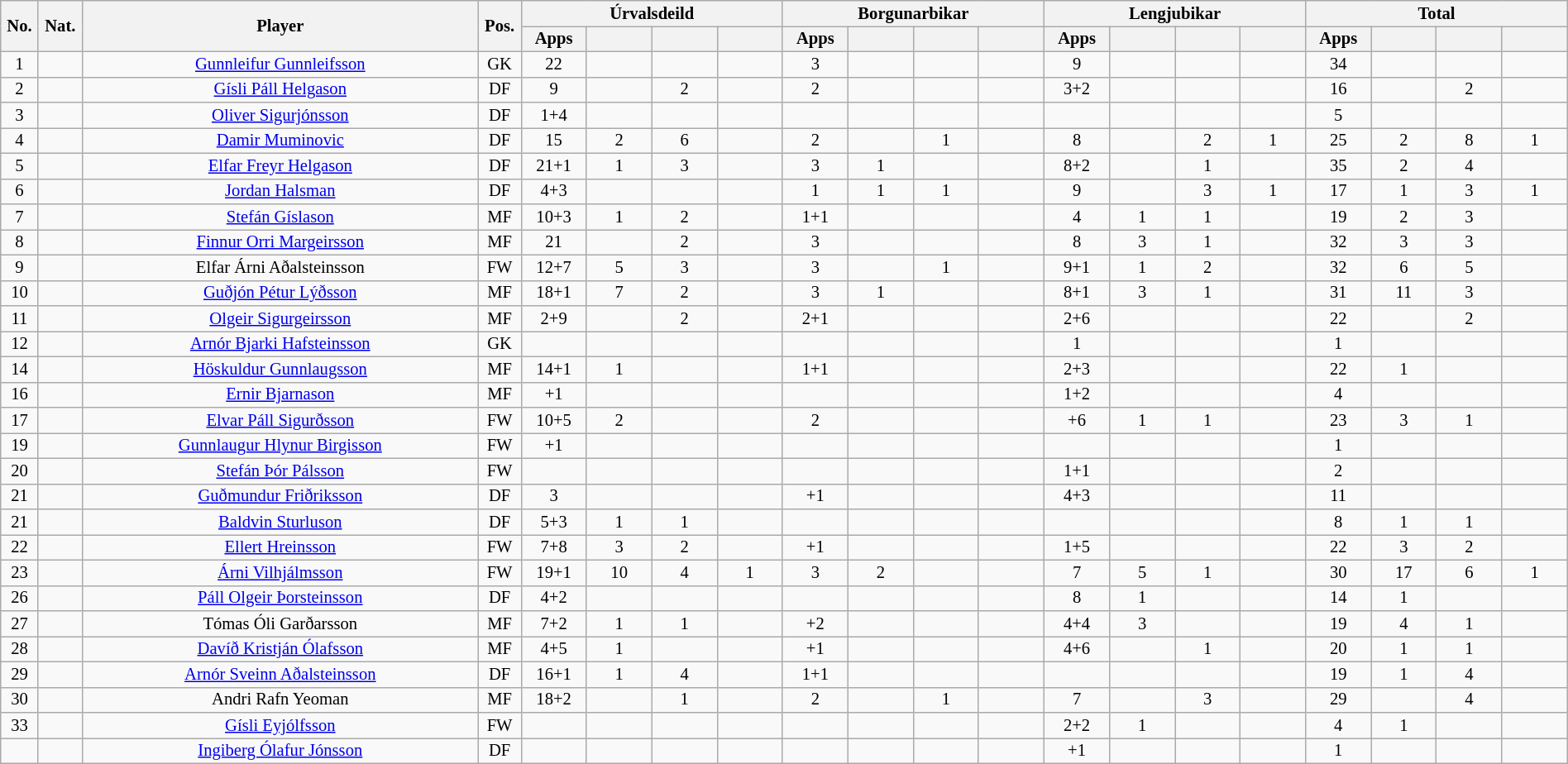<table class="wikitable sortable alternance"  style="font-size:86%; text-align:center; line-height:14px; width:100%;">
<tr>
<th rowspan="2" style="width:10px;"><strong>No.</strong></th>
<th rowspan="2" style="width:10px;"><strong>Nat.</strong></th>
<th rowspan="2" scope="col" style="width:275px;"><strong>Player</strong></th>
<th rowspan="2" style="width:10px;"><strong>Pos.</strong></th>
<th colspan="4"><strong>Úrvalsdeild</strong></th>
<th colspan="4"><strong>Borgunarbikar</strong></th>
<th colspan="4"><strong>Lengjubikar</strong></th>
<th colspan="4"><strong>Total</strong></th>
</tr>
<tr style="text-align:center;">
<th width=40><strong>Apps</strong></th>
<th width=40></th>
<th width=40></th>
<th width=40></th>
<th width=40><strong>Apps</strong></th>
<th width=40></th>
<th width=40></th>
<th width=40></th>
<th width=40><strong>Apps</strong></th>
<th width=40></th>
<th width=40></th>
<th width=40></th>
<th width=40><strong>Apps</strong></th>
<th width=40></th>
<th width=40></th>
<th width=40></th>
</tr>
<tr>
<td>1</td>
<td></td>
<td><a href='#'>Gunnleifur Gunnleifsson</a></td>
<td>GK</td>
<td>22</td>
<td></td>
<td></td>
<td></td>
<td>3</td>
<td></td>
<td></td>
<td></td>
<td>9</td>
<td></td>
<td></td>
<td></td>
<td>34</td>
<td></td>
<td></td>
<td></td>
</tr>
<tr>
<td>2</td>
<td></td>
<td><a href='#'>Gísli Páll Helgason</a></td>
<td>DF</td>
<td>9</td>
<td></td>
<td>2</td>
<td></td>
<td>2</td>
<td></td>
<td></td>
<td></td>
<td>3+2</td>
<td></td>
<td></td>
<td></td>
<td>16</td>
<td></td>
<td>2</td>
<td></td>
</tr>
<tr>
<td>3</td>
<td></td>
<td><a href='#'>Oliver Sigurjónsson</a></td>
<td>DF</td>
<td>1+4</td>
<td></td>
<td></td>
<td></td>
<td></td>
<td></td>
<td></td>
<td></td>
<td></td>
<td></td>
<td></td>
<td></td>
<td>5</td>
<td></td>
<td></td>
<td></td>
</tr>
<tr>
<td>4</td>
<td></td>
<td><a href='#'>Damir Muminovic</a></td>
<td>DF</td>
<td>15</td>
<td>2</td>
<td>6</td>
<td></td>
<td>2</td>
<td></td>
<td>1</td>
<td></td>
<td>8</td>
<td></td>
<td>2</td>
<td>1</td>
<td>25</td>
<td>2</td>
<td>8</td>
<td>1</td>
</tr>
<tr>
<td>5</td>
<td></td>
<td><a href='#'>Elfar Freyr Helgason</a></td>
<td>DF</td>
<td>21+1</td>
<td>1</td>
<td>3</td>
<td></td>
<td>3</td>
<td>1</td>
<td></td>
<td></td>
<td>8+2</td>
<td></td>
<td>1</td>
<td></td>
<td>35</td>
<td>2</td>
<td>4</td>
<td></td>
</tr>
<tr>
<td>6</td>
<td></td>
<td><a href='#'>Jordan Halsman</a></td>
<td>DF</td>
<td>4+3</td>
<td></td>
<td></td>
<td></td>
<td>1</td>
<td>1</td>
<td>1</td>
<td></td>
<td>9</td>
<td></td>
<td>3</td>
<td>1</td>
<td>17</td>
<td>1</td>
<td>3</td>
<td>1</td>
</tr>
<tr>
<td>7</td>
<td></td>
<td><a href='#'>Stefán Gíslason</a></td>
<td>MF</td>
<td>10+3</td>
<td>1</td>
<td>2</td>
<td></td>
<td>1+1</td>
<td></td>
<td></td>
<td></td>
<td>4</td>
<td>1</td>
<td>1</td>
<td></td>
<td>19</td>
<td>2</td>
<td>3</td>
<td></td>
</tr>
<tr>
<td>8</td>
<td></td>
<td><a href='#'>Finnur Orri Margeirsson</a></td>
<td>MF</td>
<td>21</td>
<td></td>
<td>2</td>
<td></td>
<td>3</td>
<td></td>
<td></td>
<td></td>
<td>8</td>
<td>3</td>
<td>1</td>
<td></td>
<td>32</td>
<td>3</td>
<td>3</td>
<td></td>
</tr>
<tr>
<td>9</td>
<td></td>
<td>Elfar Árni Aðalsteinsson</td>
<td>FW</td>
<td>12+7</td>
<td>5</td>
<td>3</td>
<td></td>
<td>3</td>
<td></td>
<td>1</td>
<td></td>
<td>9+1</td>
<td>1</td>
<td>2</td>
<td></td>
<td>32</td>
<td>6</td>
<td>5</td>
<td></td>
</tr>
<tr>
<td>10</td>
<td></td>
<td><a href='#'>Guðjón Pétur Lýðsson</a></td>
<td>MF</td>
<td>18+1</td>
<td>7</td>
<td>2</td>
<td></td>
<td>3</td>
<td>1</td>
<td></td>
<td></td>
<td>8+1</td>
<td>3</td>
<td>1</td>
<td></td>
<td>31</td>
<td>11</td>
<td>3</td>
<td></td>
</tr>
<tr>
<td>11</td>
<td></td>
<td><a href='#'>Olgeir Sigurgeirsson</a></td>
<td>MF</td>
<td>2+9</td>
<td></td>
<td>2</td>
<td></td>
<td>2+1</td>
<td></td>
<td></td>
<td></td>
<td>2+6</td>
<td></td>
<td></td>
<td></td>
<td>22</td>
<td></td>
<td>2</td>
<td></td>
</tr>
<tr>
<td>12</td>
<td></td>
<td><a href='#'>Arnór Bjarki Hafsteinsson</a></td>
<td>GK</td>
<td></td>
<td></td>
<td></td>
<td></td>
<td></td>
<td></td>
<td></td>
<td></td>
<td>1</td>
<td></td>
<td></td>
<td></td>
<td>1</td>
<td></td>
<td></td>
<td></td>
</tr>
<tr>
<td>14</td>
<td></td>
<td><a href='#'>Höskuldur Gunnlaugsson</a></td>
<td>MF</td>
<td>14+1</td>
<td>1</td>
<td></td>
<td></td>
<td>1+1</td>
<td></td>
<td></td>
<td></td>
<td>2+3</td>
<td></td>
<td></td>
<td></td>
<td>22</td>
<td>1</td>
<td></td>
<td></td>
</tr>
<tr>
<td>16</td>
<td></td>
<td><a href='#'>Ernir Bjarnason</a></td>
<td>MF</td>
<td>+1</td>
<td></td>
<td></td>
<td></td>
<td></td>
<td></td>
<td></td>
<td></td>
<td>1+2</td>
<td></td>
<td></td>
<td></td>
<td>4</td>
<td></td>
<td></td>
<td></td>
</tr>
<tr>
<td>17</td>
<td></td>
<td><a href='#'>Elvar Páll Sigurðsson</a></td>
<td>FW</td>
<td>10+5</td>
<td>2</td>
<td></td>
<td></td>
<td>2</td>
<td></td>
<td></td>
<td></td>
<td>+6</td>
<td>1</td>
<td>1</td>
<td></td>
<td>23</td>
<td>3</td>
<td>1</td>
<td></td>
</tr>
<tr>
<td>19</td>
<td></td>
<td><a href='#'>Gunnlaugur Hlynur Birgisson</a></td>
<td>FW</td>
<td>+1</td>
<td></td>
<td></td>
<td></td>
<td></td>
<td></td>
<td></td>
<td></td>
<td></td>
<td></td>
<td></td>
<td></td>
<td>1</td>
<td></td>
<td></td>
<td></td>
</tr>
<tr>
<td>20</td>
<td></td>
<td><a href='#'>Stefán Þór Pálsson</a></td>
<td>FW</td>
<td></td>
<td></td>
<td></td>
<td></td>
<td></td>
<td></td>
<td></td>
<td></td>
<td>1+1</td>
<td></td>
<td></td>
<td></td>
<td>2</td>
<td></td>
<td></td>
<td></td>
</tr>
<tr>
<td>21</td>
<td></td>
<td><a href='#'>Guðmundur Friðriksson</a></td>
<td>DF</td>
<td>3</td>
<td></td>
<td></td>
<td></td>
<td>+1</td>
<td></td>
<td></td>
<td></td>
<td>4+3</td>
<td></td>
<td></td>
<td></td>
<td>11</td>
<td></td>
<td></td>
<td></td>
</tr>
<tr>
<td>21</td>
<td></td>
<td><a href='#'>Baldvin Sturluson</a></td>
<td>DF</td>
<td>5+3</td>
<td>1</td>
<td>1</td>
<td></td>
<td></td>
<td></td>
<td></td>
<td></td>
<td></td>
<td></td>
<td></td>
<td></td>
<td>8</td>
<td>1</td>
<td>1</td>
<td></td>
</tr>
<tr>
<td>22</td>
<td></td>
<td><a href='#'>Ellert Hreinsson</a></td>
<td>FW</td>
<td>7+8</td>
<td>3</td>
<td>2</td>
<td></td>
<td>+1</td>
<td></td>
<td></td>
<td></td>
<td>1+5</td>
<td></td>
<td></td>
<td></td>
<td>22</td>
<td>3</td>
<td>2</td>
<td></td>
</tr>
<tr>
<td>23</td>
<td></td>
<td><a href='#'>Árni Vilhjálmsson</a></td>
<td>FW</td>
<td>19+1</td>
<td>10</td>
<td>4</td>
<td>1</td>
<td>3</td>
<td>2</td>
<td></td>
<td></td>
<td>7</td>
<td>5</td>
<td>1</td>
<td></td>
<td>30</td>
<td>17</td>
<td>6</td>
<td>1</td>
</tr>
<tr>
<td>26</td>
<td></td>
<td><a href='#'>Páll Olgeir Þorsteinsson</a></td>
<td>DF</td>
<td>4+2</td>
<td></td>
<td></td>
<td></td>
<td></td>
<td></td>
<td></td>
<td></td>
<td>8</td>
<td>1</td>
<td></td>
<td></td>
<td>14</td>
<td>1</td>
<td></td>
<td></td>
</tr>
<tr>
<td>27</td>
<td></td>
<td>Tómas Óli Garðarsson</td>
<td>MF</td>
<td>7+2</td>
<td>1</td>
<td>1</td>
<td></td>
<td>+2</td>
<td></td>
<td></td>
<td></td>
<td>4+4</td>
<td>3</td>
<td></td>
<td></td>
<td>19</td>
<td>4</td>
<td>1</td>
<td></td>
</tr>
<tr>
<td>28</td>
<td></td>
<td><a href='#'>Davíð Kristján Ólafsson</a></td>
<td>MF</td>
<td>4+5</td>
<td>1</td>
<td></td>
<td></td>
<td>+1</td>
<td></td>
<td></td>
<td></td>
<td>4+6</td>
<td></td>
<td>1</td>
<td></td>
<td>20</td>
<td>1</td>
<td>1</td>
<td></td>
</tr>
<tr>
<td>29</td>
<td></td>
<td><a href='#'>Arnór Sveinn Aðalsteinsson</a></td>
<td>DF</td>
<td>16+1</td>
<td>1</td>
<td>4</td>
<td></td>
<td>1+1</td>
<td></td>
<td></td>
<td></td>
<td></td>
<td></td>
<td></td>
<td></td>
<td>19</td>
<td>1</td>
<td>4</td>
<td></td>
</tr>
<tr>
<td>30</td>
<td></td>
<td>Andri Rafn Yeoman</td>
<td>MF</td>
<td>18+2</td>
<td></td>
<td>1</td>
<td></td>
<td>2</td>
<td></td>
<td>1</td>
<td></td>
<td>7</td>
<td></td>
<td>3</td>
<td></td>
<td>29</td>
<td></td>
<td>4</td>
<td></td>
</tr>
<tr>
<td>33</td>
<td></td>
<td><a href='#'>Gísli Eyjólfsson</a></td>
<td>FW</td>
<td></td>
<td></td>
<td></td>
<td></td>
<td></td>
<td></td>
<td></td>
<td></td>
<td>2+2</td>
<td>1</td>
<td></td>
<td></td>
<td>4</td>
<td>1</td>
<td></td>
<td></td>
</tr>
<tr>
<td></td>
<td></td>
<td><a href='#'>Ingiberg Ólafur Jónsson</a></td>
<td>DF</td>
<td></td>
<td></td>
<td></td>
<td></td>
<td></td>
<td></td>
<td></td>
<td></td>
<td>+1</td>
<td></td>
<td></td>
<td></td>
<td>1</td>
<td></td>
<td></td>
<td></td>
</tr>
</table>
